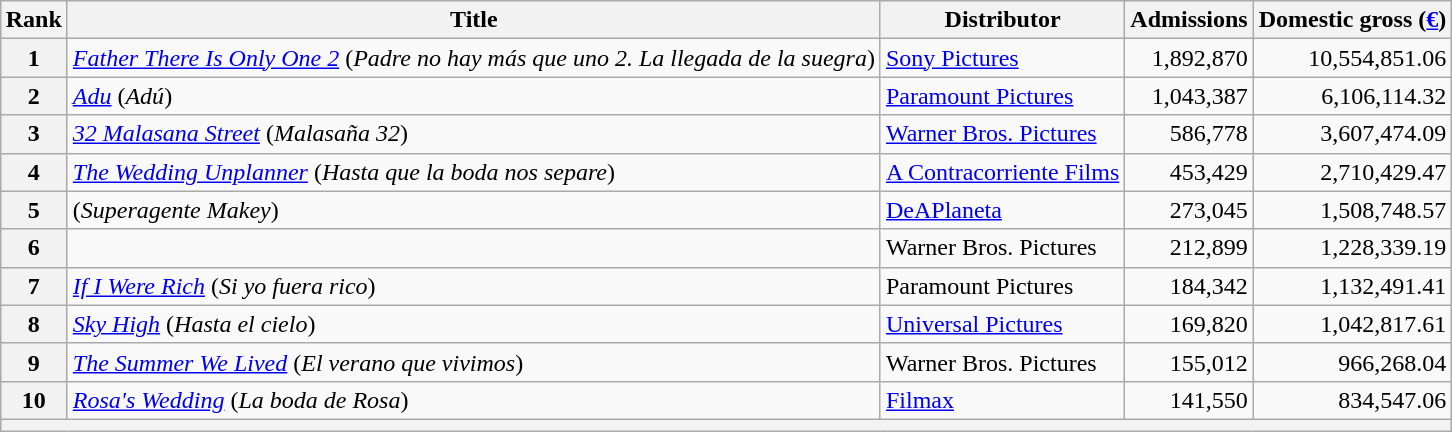<table class="wikitable" style="margin:1em auto;">
<tr>
<th>Rank</th>
<th>Title</th>
<th>Distributor</th>
<th>Admissions</th>
<th>Domestic gross (<a href='#'>€</a>)</th>
</tr>
<tr>
<th align = "center">1</th>
<td><em><a href='#'>Father There Is Only One 2</a></em> (<em>Padre no hay más que uno 2. La llegada de la suegra</em>)</td>
<td><a href='#'>Sony Pictures</a></td>
<td align = "right">1,892,870</td>
<td align = "right">10,554,851.06</td>
</tr>
<tr>
<th align = "center">2</th>
<td><em><a href='#'>Adu</a></em> (<em>Adú</em>)</td>
<td><a href='#'>Paramount Pictures</a></td>
<td align = "right">1,043,387</td>
<td align = "right">6,106,114.32</td>
</tr>
<tr>
<th align = "center">3</th>
<td><em><a href='#'>32 Malasana Street</a></em> (<em>Malasaña 32</em>)</td>
<td><a href='#'>Warner Bros. Pictures</a></td>
<td align = "right">586,778</td>
<td align = "right">3,607,474.09</td>
</tr>
<tr>
<th align = "center">4</th>
<td><em><a href='#'>The Wedding Unplanner</a></em> (<em>Hasta que la boda nos separe</em>)</td>
<td><a href='#'>A Contracorriente Films</a></td>
<td align = "right">453,429</td>
<td align = "right">2,710,429.47</td>
</tr>
<tr>
<th align = "center">5</th>
<td><em></em> (<em>Superagente Makey</em>)</td>
<td><a href='#'>DeAPlaneta</a></td>
<td align = "right">273,045</td>
<td align = "right">1,508,748.57</td>
</tr>
<tr>
<th align = "center">6</th>
<td><em></em></td>
<td>Warner Bros. Pictures</td>
<td align = "right">212,899</td>
<td align = "right">1,228,339.19</td>
</tr>
<tr>
<th align = "center">7</th>
<td><em><a href='#'>If I Were Rich</a></em> (<em>Si yo fuera rico</em>) </td>
<td>Paramount Pictures</td>
<td align = "right">184,342</td>
<td align = "right">1,132,491.41</td>
</tr>
<tr>
<th align = "center">8</th>
<td><em><a href='#'>Sky High</a></em> (<em>Hasta el cielo</em>)</td>
<td><a href='#'>Universal Pictures</a></td>
<td align = "right">169,820</td>
<td align = "right">1,042,817.61</td>
</tr>
<tr>
<th align = "center">9</th>
<td><em><a href='#'>The Summer We Lived</a></em> (<em>El verano que vivimos</em>)</td>
<td>Warner Bros. Pictures</td>
<td align = "right">155,012</td>
<td align = "right">966,268.04</td>
</tr>
<tr>
<th align = "center">10</th>
<td><em><a href='#'>Rosa's Wedding</a></em> (<em>La boda de Rosa</em>)</td>
<td><a href='#'>Filmax</a></td>
<td align = "right">141,550</td>
<td align = "right">834,547.06</td>
</tr>
<tr>
<th align = "center" colspan = "5"></th>
</tr>
</table>
